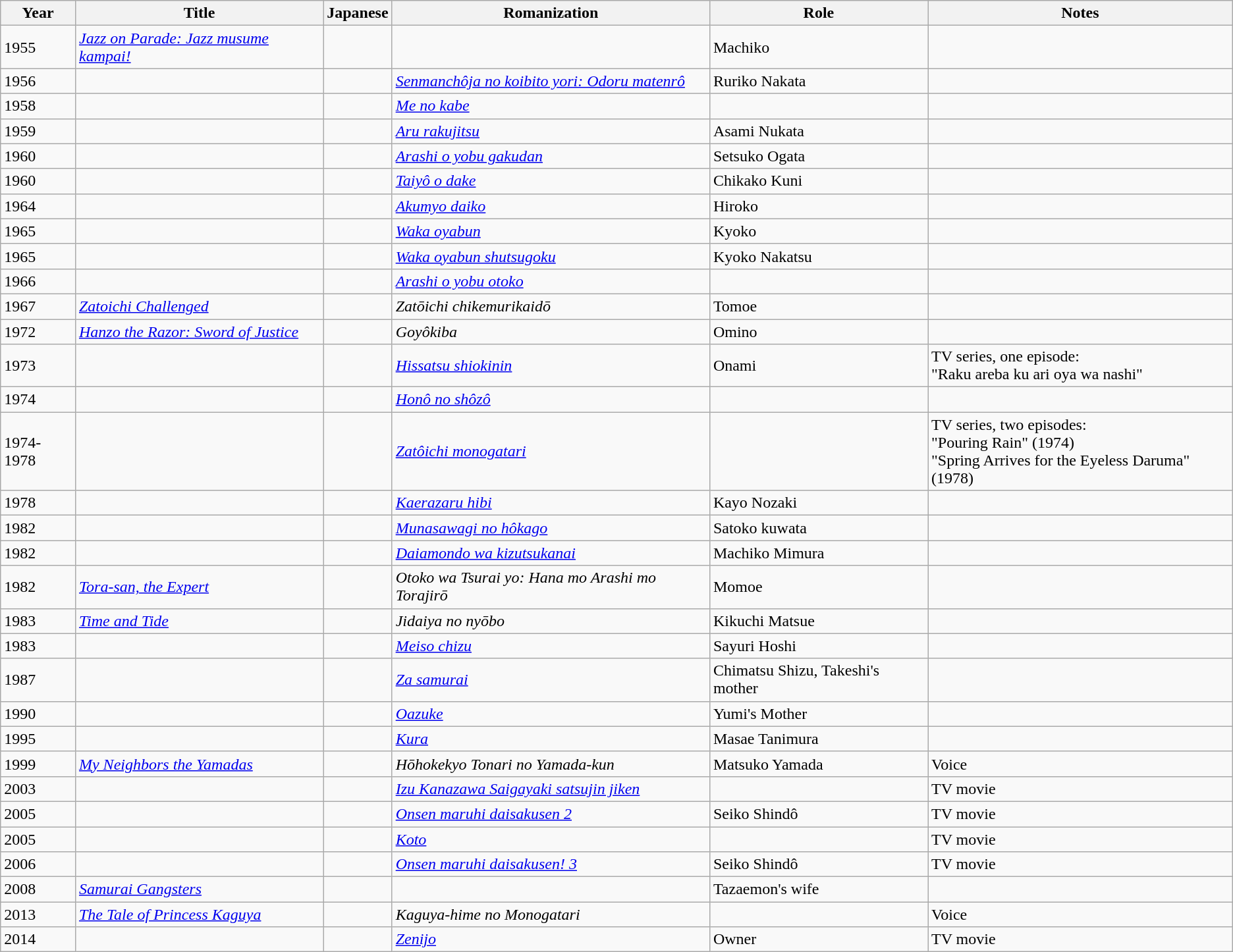<table class="wikitable">
<tr>
<th>Year</th>
<th>Title</th>
<th>Japanese</th>
<th>Romanization</th>
<th>Role</th>
<th>Notes</th>
</tr>
<tr>
<td>1955</td>
<td><em><a href='#'>Jazz on Parade: Jazz musume kampai!</a></em></td>
<td></td>
<td></td>
<td>Machiko</td>
<td></td>
</tr>
<tr>
<td>1956</td>
<td></td>
<td></td>
<td><em><a href='#'>Senmanchôja no koibito yori: Odoru matenrô</a></em></td>
<td>Ruriko Nakata</td>
<td></td>
</tr>
<tr>
<td>1958</td>
<td></td>
<td></td>
<td><em><a href='#'>Me no kabe</a></em></td>
<td></td>
<td></td>
</tr>
<tr>
<td>1959</td>
<td></td>
<td></td>
<td><em><a href='#'>Aru rakujitsu</a></em></td>
<td>Asami Nukata</td>
<td></td>
</tr>
<tr>
<td>1960</td>
<td></td>
<td></td>
<td><em><a href='#'>Arashi o yobu gakudan</a></em></td>
<td>Setsuko Ogata</td>
<td></td>
</tr>
<tr>
<td>1960</td>
<td></td>
<td></td>
<td><em><a href='#'>Taiyô o dake</a></em></td>
<td>Chikako Kuni</td>
<td></td>
</tr>
<tr>
<td>1964</td>
<td></td>
<td></td>
<td><em><a href='#'>Akumyo daiko</a></em></td>
<td>Hiroko</td>
<td></td>
</tr>
<tr>
<td>1965</td>
<td></td>
<td></td>
<td><em><a href='#'>Waka oyabun</a></em></td>
<td>Kyoko</td>
<td></td>
</tr>
<tr>
<td>1965</td>
<td></td>
<td></td>
<td><em><a href='#'>Waka oyabun shutsugoku</a></em></td>
<td>Kyoko Nakatsu</td>
<td></td>
</tr>
<tr>
<td>1966</td>
<td></td>
<td></td>
<td><em><a href='#'>Arashi o yobu otoko</a></em></td>
<td></td>
<td></td>
</tr>
<tr>
<td>1967</td>
<td><em><a href='#'>Zatoichi Challenged</a></em></td>
<td></td>
<td><em>Zatōichi chikemurikaidō</em></td>
<td>Tomoe</td>
<td></td>
</tr>
<tr>
<td>1972</td>
<td><em><a href='#'>Hanzo the Razor: Sword of Justice</a></em></td>
<td></td>
<td><em>Goyôkiba</em></td>
<td>Omino</td>
<td></td>
</tr>
<tr>
<td>1973</td>
<td></td>
<td></td>
<td><em><a href='#'>Hissatsu shiokinin</a></em></td>
<td>Onami</td>
<td>TV series, one episode:<br>"Raku areba ku ari oya wa nashi"</td>
</tr>
<tr>
<td>1974</td>
<td></td>
<td></td>
<td><em><a href='#'>Honô no shôzô</a></em></td>
<td></td>
<td></td>
</tr>
<tr>
<td>1974-1978</td>
<td></td>
<td></td>
<td><em><a href='#'>Zatôichi monogatari</a></em></td>
<td></td>
<td>TV series, two episodes:<br>"Pouring Rain" (1974)<br>"Spring Arrives for the Eyeless Daruma" (1978)</td>
</tr>
<tr>
<td>1978</td>
<td></td>
<td></td>
<td><em><a href='#'>Kaerazaru hibi</a></em></td>
<td>Kayo Nozaki</td>
<td></td>
</tr>
<tr>
<td>1982</td>
<td></td>
<td></td>
<td><em><a href='#'>Munasawagi no hôkago</a></em></td>
<td>Satoko kuwata</td>
<td></td>
</tr>
<tr>
<td>1982</td>
<td></td>
<td></td>
<td><em><a href='#'>Daiamondo wa kizutsukanai</a></em></td>
<td>Machiko Mimura</td>
<td></td>
</tr>
<tr>
<td>1982</td>
<td><em><a href='#'>Tora-san, the Expert</a></em></td>
<td></td>
<td><em>Otoko wa Tsurai yo: Hana mo Arashi mo Torajirō</em></td>
<td>Momoe</td>
<td></td>
</tr>
<tr>
<td>1983</td>
<td><em><a href='#'>Time and Tide</a></em></td>
<td></td>
<td><em>Jidaiya no nyōbo</em></td>
<td>Kikuchi Matsue</td>
<td></td>
</tr>
<tr>
<td>1983</td>
<td></td>
<td></td>
<td><em><a href='#'>Meiso chizu</a></em></td>
<td>Sayuri Hoshi</td>
<td></td>
</tr>
<tr>
<td>1987</td>
<td></td>
<td></td>
<td><em><a href='#'>Za samurai</a></em></td>
<td>Chimatsu Shizu, Takeshi's mother</td>
<td></td>
</tr>
<tr>
<td>1990</td>
<td></td>
<td></td>
<td><em><a href='#'>Oazuke</a></em></td>
<td>Yumi's Mother</td>
<td></td>
</tr>
<tr>
<td>1995</td>
<td></td>
<td></td>
<td><em><a href='#'>Kura</a></em></td>
<td>Masae Tanimura</td>
<td></td>
</tr>
<tr>
<td>1999</td>
<td><em><a href='#'>My Neighbors the Yamadas</a></em></td>
<td></td>
<td><em>Hōhokekyo Tonari no Yamada-kun</em></td>
<td>Matsuko Yamada</td>
<td>Voice</td>
</tr>
<tr>
<td>2003</td>
<td></td>
<td></td>
<td><em><a href='#'>Izu Kanazawa Saigayaki satsujin jiken</a></em></td>
<td></td>
<td>TV movie</td>
</tr>
<tr>
<td>2005</td>
<td></td>
<td></td>
<td><em><a href='#'>Onsen maruhi daisakusen 2</a></em></td>
<td>Seiko Shindô</td>
<td>TV movie</td>
</tr>
<tr>
<td>2005</td>
<td></td>
<td></td>
<td><em><a href='#'>Koto</a></em></td>
<td></td>
<td>TV movie</td>
</tr>
<tr>
<td>2006</td>
<td></td>
<td></td>
<td><em><a href='#'>Onsen maruhi daisakusen! 3</a></em></td>
<td>Seiko Shindô</td>
<td>TV movie</td>
</tr>
<tr>
<td>2008</td>
<td><em><a href='#'>Samurai Gangsters</a></em></td>
<td></td>
<td></td>
<td>Tazaemon's wife</td>
<td></td>
</tr>
<tr>
<td>2013</td>
<td><em><a href='#'>The Tale of Princess Kaguya</a></em></td>
<td></td>
<td><em>Kaguya-hime no Monogatari</em></td>
<td></td>
<td>Voice</td>
</tr>
<tr>
<td>2014</td>
<td></td>
<td></td>
<td><em><a href='#'>Zenijo</a></em></td>
<td>Owner</td>
<td>TV movie</td>
</tr>
</table>
